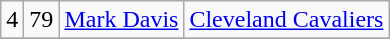<table class="wikitable">
<tr align="center" bgcolor="">
<td>4</td>
<td>79</td>
<td><a href='#'>Mark Davis</a></td>
<td><a href='#'>Cleveland Cavaliers</a></td>
</tr>
<tr align="center" bgcolor="">
</tr>
</table>
